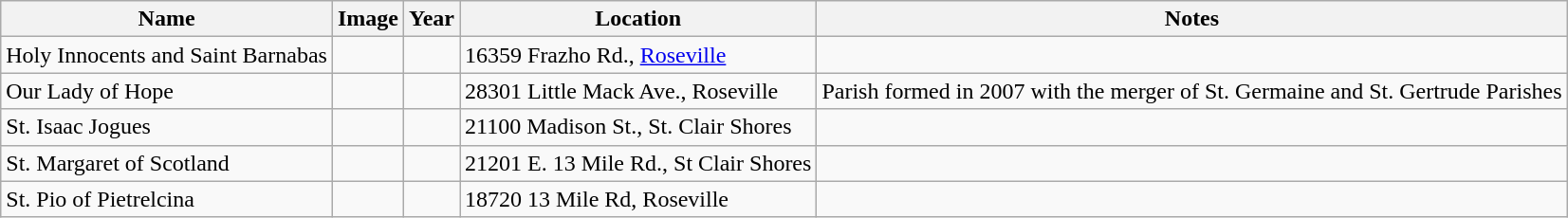<table class="wikitable sortable">
<tr>
<th>Name</th>
<th class="unsortable">Image</th>
<th>Year</th>
<th class="unsortable">Location</th>
<th class="unsortable">Notes</th>
</tr>
<tr>
<td>Holy Innocents and Saint Barnabas</td>
<td></td>
<td></td>
<td>16359 Frazho Rd., <a href='#'>Roseville</a></td>
<td></td>
</tr>
<tr>
<td>Our Lady of Hope</td>
<td></td>
<td></td>
<td>28301 Little Mack Ave., Roseville</td>
<td>Parish formed in 2007 with the merger of St. Germaine and St. Gertrude Parishes</td>
</tr>
<tr>
<td>St. Isaac Jogues</td>
<td></td>
<td></td>
<td>21100 Madison St., St. Clair Shores</td>
<td></td>
</tr>
<tr>
<td>St. Margaret of Scotland</td>
<td></td>
<td></td>
<td>21201 E. 13 Mile Rd., St Clair Shores</td>
<td></td>
</tr>
<tr>
<td>St. Pio of Pietrelcina</td>
<td></td>
<td></td>
<td>18720 13 Mile Rd, Roseville</td>
<td></td>
</tr>
</table>
